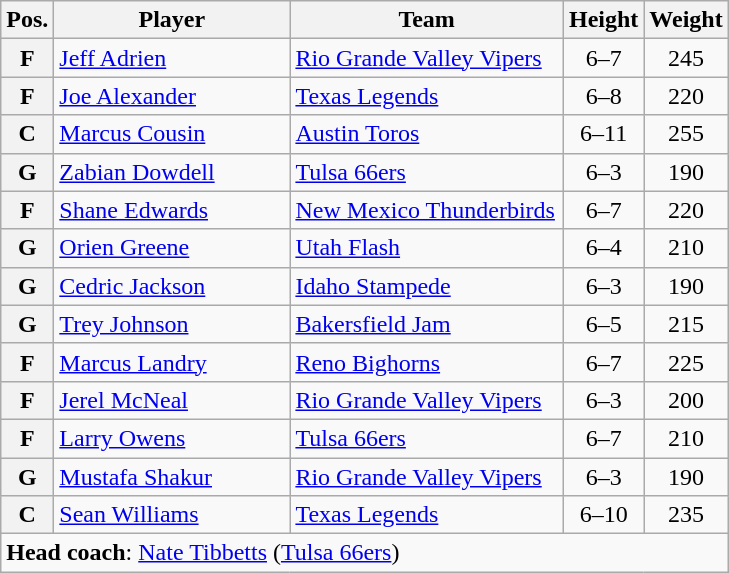<table class="wikitable">
<tr>
<th>Pos.</th>
<th style="width:150px;">Player</th>
<th width=175>Team</th>
<th>Height</th>
<th>Weight</th>
</tr>
<tr>
<th>F</th>
<td><a href='#'>Jeff Adrien</a></td>
<td><a href='#'>Rio Grande Valley Vipers</a></td>
<td align=center>6–7</td>
<td align=center>245</td>
</tr>
<tr>
<th>F</th>
<td><a href='#'>Joe Alexander</a></td>
<td><a href='#'>Texas Legends</a></td>
<td align=center>6–8</td>
<td align=center>220</td>
</tr>
<tr>
<th>C</th>
<td><a href='#'>Marcus Cousin</a></td>
<td><a href='#'>Austin Toros</a></td>
<td align=center>6–11</td>
<td align=center>255</td>
</tr>
<tr>
<th>G</th>
<td><a href='#'>Zabian Dowdell</a></td>
<td><a href='#'>Tulsa 66ers</a></td>
<td align=center>6–3</td>
<td align=center>190</td>
</tr>
<tr>
<th>F</th>
<td><a href='#'>Shane Edwards</a></td>
<td><a href='#'>New Mexico Thunderbirds</a></td>
<td align=center>6–7</td>
<td align=center>220</td>
</tr>
<tr>
<th>G</th>
<td><a href='#'>Orien Greene</a></td>
<td><a href='#'>Utah Flash</a></td>
<td align=center>6–4</td>
<td align=center>210</td>
</tr>
<tr>
<th>G</th>
<td><a href='#'>Cedric Jackson</a></td>
<td><a href='#'>Idaho Stampede</a></td>
<td align=center>6–3</td>
<td align=center>190</td>
</tr>
<tr>
<th>G</th>
<td><a href='#'>Trey Johnson</a></td>
<td><a href='#'>Bakersfield Jam</a></td>
<td align=center>6–5</td>
<td align=center>215</td>
</tr>
<tr>
<th>F</th>
<td><a href='#'>Marcus Landry</a></td>
<td><a href='#'>Reno Bighorns</a></td>
<td align=center>6–7</td>
<td align=center>225</td>
</tr>
<tr>
<th>F</th>
<td><a href='#'>Jerel McNeal</a></td>
<td><a href='#'>Rio Grande Valley Vipers</a></td>
<td align=center>6–3</td>
<td align=center>200</td>
</tr>
<tr>
<th>F</th>
<td><a href='#'>Larry Owens</a></td>
<td><a href='#'>Tulsa 66ers</a></td>
<td align=center>6–7</td>
<td align=center>210</td>
</tr>
<tr>
<th>G</th>
<td><a href='#'>Mustafa Shakur</a></td>
<td><a href='#'>Rio Grande Valley Vipers</a></td>
<td align=center>6–3</td>
<td align=center>190</td>
</tr>
<tr>
<th>C</th>
<td><a href='#'>Sean Williams</a></td>
<td><a href='#'>Texas Legends</a></td>
<td align=center>6–10</td>
<td align=center>235</td>
</tr>
<tr>
<td colspan="5"><strong>Head coach</strong>: <a href='#'>Nate Tibbetts</a> (<a href='#'>Tulsa 66ers</a>)</td>
</tr>
</table>
